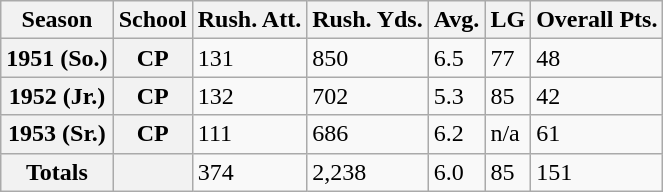<table class="wikitable">
<tr>
<th>Season</th>
<th>School</th>
<th>Rush. Att.</th>
<th>Rush. Yds.</th>
<th>Avg.</th>
<th>LG</th>
<th>Overall Pts.</th>
</tr>
<tr>
<th>1951 (So.)</th>
<th>CP</th>
<td>131</td>
<td>850</td>
<td>6.5</td>
<td>77</td>
<td>48</td>
</tr>
<tr>
<th>1952 (Jr.)</th>
<th>CP</th>
<td>132</td>
<td>702</td>
<td>5.3</td>
<td>85</td>
<td>42</td>
</tr>
<tr>
<th>1953 (Sr.)</th>
<th>CP</th>
<td>111</td>
<td>686</td>
<td>6.2</td>
<td>n/a</td>
<td>61</td>
</tr>
<tr>
<th>Totals</th>
<th></th>
<td>374</td>
<td>2,238</td>
<td>6.0</td>
<td>85</td>
<td>151</td>
</tr>
</table>
